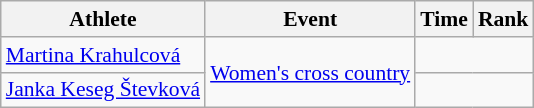<table class=wikitable style=font-size:90%;text-align:center>
<tr>
<th>Athlete</th>
<th>Event</th>
<th>Time</th>
<th>Rank</th>
</tr>
<tr>
<td align=left><a href='#'>Martina Krahulcová</a></td>
<td align=left rowspan=2><a href='#'>Women's cross country</a></td>
<td colspan=2></td>
</tr>
<tr>
<td align=left><a href='#'>Janka Keseg Števková</a></td>
<td colspan=2></td>
</tr>
</table>
